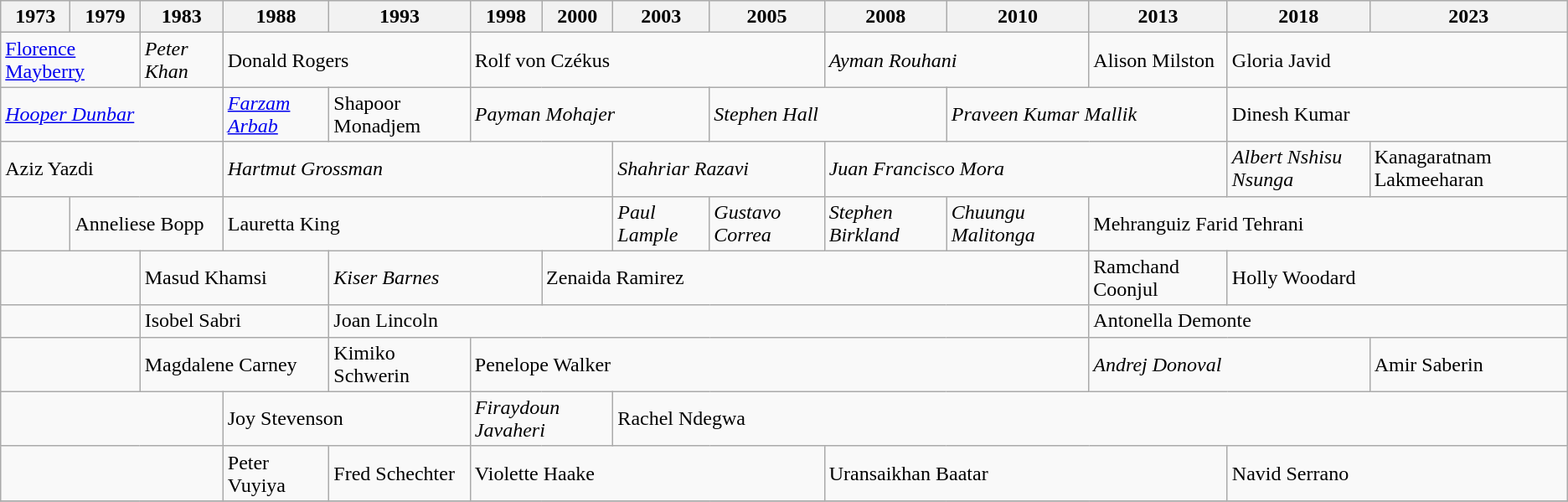<table class="wikitable">
<tr style="background:#EFEFEF;">
<th>1973</th>
<th>1979</th>
<th>1983</th>
<th>1988</th>
<th>1993</th>
<th>1998</th>
<th>2000</th>
<th>2003</th>
<th>2005</th>
<th>2008</th>
<th>2010</th>
<th>2013</th>
<th>2018</th>
<th>2023</th>
</tr>
<tr>
<td colspan=2><a href='#'>Florence Mayberry</a></td>
<td><em>Peter Khan</em></td>
<td colspan=2>Donald Rogers</td>
<td colspan=4>Rolf von Czékus</td>
<td colspan=2><em>Ayman Rouhani</em></td>
<td>Alison Milston</td>
<td colspan=2>Gloria Javid</td>
</tr>
<tr>
<td colspan=3><em><a href='#'>Hooper Dunbar</a></em></td>
<td><em><a href='#'>Farzam Arbab</a></em></td>
<td>Shapoor Monadjem</td>
<td colspan=3><em>Payman Mohajer</em></td>
<td colspan=2><em>Stephen Hall</em></td>
<td colspan=2><em>Praveen Kumar Mallik</em></td>
<td colspan=2>Dinesh Kumar</td>
</tr>
<tr>
<td colspan=3>Aziz Yazdi</td>
<td colspan=4><em>Hartmut Grossman</em></td>
<td colspan=2><em>Shahriar Razavi</em></td>
<td colspan=3><em>Juan Francisco Mora</em></td>
<td><em>Albert Nshisu Nsunga</em></td>
<td>Kanagaratnam Lakmeeharan</td>
</tr>
<tr>
<td></td>
<td colspan=2>Anneliese Bopp</td>
<td colspan=4>Lauretta King</td>
<td><em>Paul Lample</em></td>
<td><em>Gustavo Correa</em></td>
<td><em>Stephen Birkland</em></td>
<td><em>Chuungu Malitonga</em></td>
<td colspan=3>Mehranguiz Farid Tehrani</td>
</tr>
<tr>
<td colspan=2></td>
<td colspan=2>Masud Khamsi</td>
<td colspan=2><em>Kiser Barnes</em></td>
<td colspan=5>Zenaida Ramirez</td>
<td>Ramchand Coonjul</td>
<td colspan=2>Holly Woodard</td>
</tr>
<tr>
<td colspan=2></td>
<td colspan=2>Isobel Sabri</td>
<td colspan=7>Joan Lincoln</td>
<td colspan=3>Antonella Demonte</td>
</tr>
<tr>
<td colspan=2></td>
<td colspan=2>Magdalene Carney</td>
<td>Kimiko Schwerin</td>
<td colspan=6>Penelope Walker</td>
<td colspan=2><em>Andrej Donoval</em></td>
<td>Amir Saberin</td>
</tr>
<tr>
<td colspan=3></td>
<td colspan=2>Joy Stevenson</td>
<td colspan=2><em>Firaydoun Javaheri</em></td>
<td colspan=7>Rachel Ndegwa</td>
</tr>
<tr>
<td colspan=3></td>
<td>Peter Vuyiya</td>
<td>Fred Schechter</td>
<td colspan=4>Violette Haake</td>
<td colspan=3>Uransaikhan Baatar</td>
<td colspan=2>Navid Serrano</td>
</tr>
<tr>
</tr>
</table>
